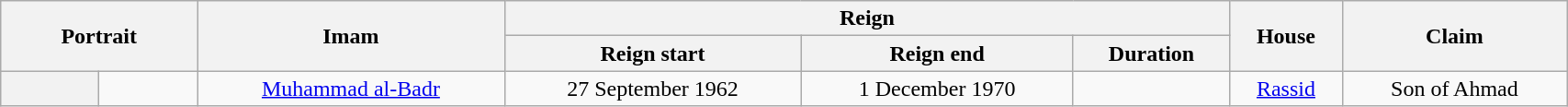<table class="wikitable" style="text-align:center; border:1px #aaf solid; width:90%;">
<tr>
<th rowspan="2" colspan="2" width="80px">Portrait</th>
<th rowspan="2">Imam<br></th>
<th colspan="3">Reign</th>
<th rowspan="2">House</th>
<th rowspan="2">Claim</th>
</tr>
<tr>
<th>Reign start</th>
<th>Reign end</th>
<th>Duration</th>
</tr>
<tr>
<th></th>
<td></td>
<td><a href='#'>Muhammad al-Badr</a><br></td>
<td>27 September 1962</td>
<td>1 December 1970</td>
<td></td>
<td><a href='#'>Rassid</a></td>
<td>Son of Ahmad</td>
</tr>
</table>
